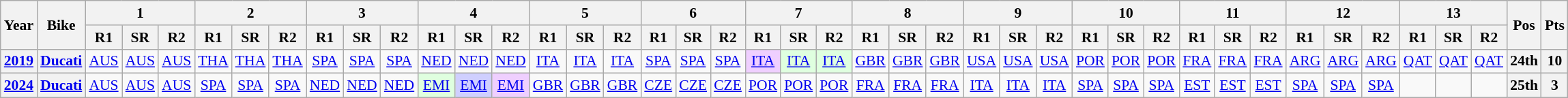<table class="wikitable" style="text-align:center; font-size:90%">
<tr>
<th valign="middle" rowspan=2>Year</th>
<th valign="middle" rowspan=2>Bike</th>
<th colspan=3>1</th>
<th colspan=3>2</th>
<th colspan=3>3</th>
<th colspan=3>4</th>
<th colspan=3>5</th>
<th colspan=3>6</th>
<th colspan=3>7</th>
<th colspan=3>8</th>
<th colspan=3>9</th>
<th colspan=3>10</th>
<th colspan=3>11</th>
<th colspan=3>12</th>
<th colspan=3>13</th>
<th rowspan=2>Pos</th>
<th rowspan=2>Pts</th>
</tr>
<tr>
<th>R1</th>
<th>SR</th>
<th>R2</th>
<th>R1</th>
<th>SR</th>
<th>R2</th>
<th>R1</th>
<th>SR</th>
<th>R2</th>
<th>R1</th>
<th>SR</th>
<th>R2</th>
<th>R1</th>
<th>SR</th>
<th>R2</th>
<th>R1</th>
<th>SR</th>
<th>R2</th>
<th>R1</th>
<th>SR</th>
<th>R2</th>
<th>R1</th>
<th>SR</th>
<th>R2</th>
<th>R1</th>
<th>SR</th>
<th>R2</th>
<th>R1</th>
<th>SR</th>
<th>R2</th>
<th>R1</th>
<th>SR</th>
<th>R2</th>
<th>R1</th>
<th>SR</th>
<th>R2</th>
<th>R1</th>
<th>SR</th>
<th>R2</th>
</tr>
<tr>
<th><a href='#'>2019</a></th>
<th><a href='#'>Ducati</a></th>
<td><a href='#'>AUS</a></td>
<td><a href='#'>AUS</a></td>
<td><a href='#'>AUS</a></td>
<td><a href='#'>THA</a></td>
<td><a href='#'>THA</a></td>
<td><a href='#'>THA</a></td>
<td><a href='#'>SPA</a></td>
<td><a href='#'>SPA</a></td>
<td><a href='#'>SPA</a></td>
<td><a href='#'>NED</a></td>
<td><a href='#'>NED</a></td>
<td><a href='#'>NED</a></td>
<td><a href='#'>ITA</a></td>
<td><a href='#'>ITA</a></td>
<td><a href='#'>ITA</a></td>
<td><a href='#'>SPA</a></td>
<td><a href='#'>SPA</a></td>
<td><a href='#'>SPA</a></td>
<td style="background:#efcfff;"><a href='#'>ITA</a><br></td>
<td style="background:#dfffdf;"><a href='#'>ITA</a><br></td>
<td style="background:#dfffdf;"><a href='#'>ITA</a><br></td>
<td><a href='#'>GBR</a></td>
<td><a href='#'>GBR</a></td>
<td><a href='#'>GBR</a></td>
<td><a href='#'>USA</a></td>
<td><a href='#'>USA</a></td>
<td><a href='#'>USA</a></td>
<td><a href='#'>POR</a></td>
<td><a href='#'>POR</a></td>
<td><a href='#'>POR</a></td>
<td><a href='#'>FRA</a></td>
<td><a href='#'>FRA</a></td>
<td><a href='#'>FRA</a></td>
<td><a href='#'>ARG</a></td>
<td><a href='#'>ARG</a></td>
<td><a href='#'>ARG</a></td>
<td><a href='#'>QAT</a></td>
<td><a href='#'>QAT</a></td>
<td><a href='#'>QAT</a></td>
<th>24th</th>
<th>10</th>
</tr>
<tr>
<th><a href='#'>2024</a></th>
<th><a href='#'>Ducati</a></th>
<td><a href='#'>AUS</a></td>
<td><a href='#'>AUS</a></td>
<td><a href='#'>AUS</a></td>
<td><a href='#'>SPA</a></td>
<td><a href='#'>SPA</a></td>
<td><a href='#'>SPA</a></td>
<td><a href='#'>NED</a></td>
<td><a href='#'>NED</a></td>
<td><a href='#'>NED</a></td>
<td style="background:#DFFFDF;"><a href='#'>EMI</a><br></td>
<td style="background:#CFCFFF;"><a href='#'>EMI</a><br></td>
<td style="background:#EFCFFF;"><a href='#'>EMI</a><br></td>
<td><a href='#'>GBR</a></td>
<td><a href='#'>GBR</a></td>
<td><a href='#'>GBR</a></td>
<td><a href='#'>CZE</a></td>
<td><a href='#'>CZE</a></td>
<td><a href='#'>CZE</a></td>
<td><a href='#'>POR</a></td>
<td><a href='#'>POR</a></td>
<td><a href='#'>POR</a></td>
<td><a href='#'>FRA</a></td>
<td><a href='#'>FRA</a></td>
<td><a href='#'>FRA</a></td>
<td><a href='#'>ITA</a></td>
<td><a href='#'>ITA</a></td>
<td><a href='#'>ITA</a></td>
<td><a href='#'>SPA</a></td>
<td><a href='#'>SPA</a></td>
<td><a href='#'>SPA</a></td>
<td><a href='#'>EST</a></td>
<td><a href='#'>EST</a></td>
<td><a href='#'>EST</a></td>
<td><a href='#'>SPA</a></td>
<td><a href='#'>SPA</a></td>
<td><a href='#'>SPA</a></td>
<td></td>
<td></td>
<td></td>
<th>25th</th>
<th>3</th>
</tr>
</table>
